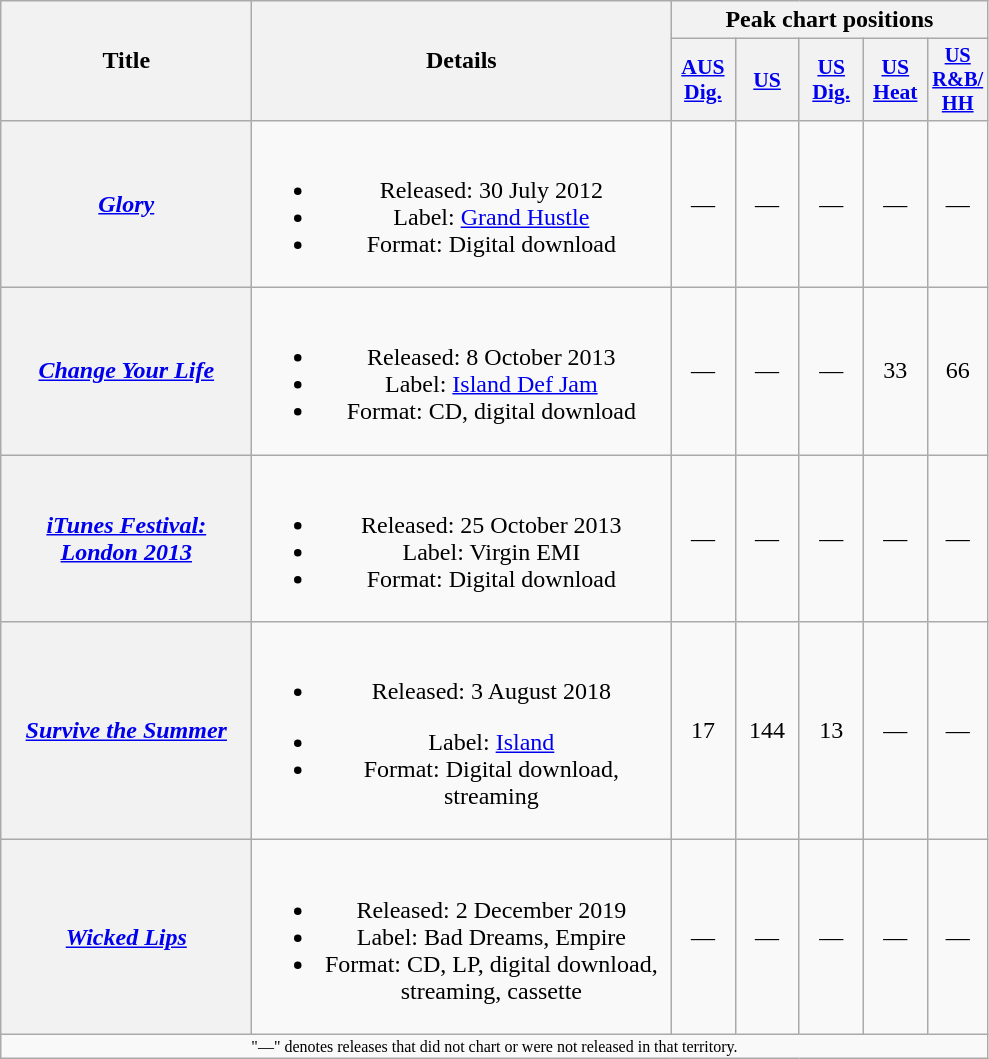<table class="wikitable plainrowheaders" style="text-align:center;">
<tr>
<th scope="col" rowspan="2" style="width:10em;">Title</th>
<th scope="col" rowspan="2" style="width:17em;">Details</th>
<th scope="col" colspan="5">Peak chart positions</th>
</tr>
<tr>
<th scope="col" style="width:2.5em;font-size:90%;"><a href='#'>AUS<br>Dig.</a><br></th>
<th scope="col" style="width:2.5em;font-size:90%;"><a href='#'>US</a><br></th>
<th scope="col" style="width:2.5em;font-size:90%;"><a href='#'>US<br>Dig.</a><br></th>
<th scope="col" style="width:2.5em;font-size:90%;"><a href='#'>US<br>Heat</a><br></th>
<th scope="col" style="width:2.5em;font-size:85%;"><a href='#'>US <br>R&B/<br>HH</a><br></th>
</tr>
<tr>
<th scope="row"><em><a href='#'>Glory</a></em></th>
<td><br><ul><li>Released: 30 July 2012</li><li>Label: <a href='#'>Grand Hustle</a></li><li>Format: Digital download</li></ul></td>
<td>—</td>
<td>—</td>
<td>—</td>
<td>—</td>
<td>—</td>
</tr>
<tr>
<th scope="row"><em><a href='#'>Change Your Life</a></em></th>
<td><br><ul><li>Released: 8 October 2013</li><li>Label: <a href='#'>Island Def Jam</a></li><li>Format: CD, digital download</li></ul></td>
<td>—</td>
<td>—</td>
<td>—</td>
<td>33</td>
<td>66</td>
</tr>
<tr>
<th scope="row"><em><a href='#'>iTunes Festival:<br>London 2013</a></em></th>
<td><br><ul><li>Released: 25 October 2013<br></li><li>Label: Virgin EMI</li><li>Format: Digital download</li></ul></td>
<td>—</td>
<td>—</td>
<td>—</td>
<td>—</td>
<td>—</td>
</tr>
<tr>
<th scope="row"><em><a href='#'>Survive the Summer</a></em></th>
<td><br><ul><li>Released: 3 August 2018</li></ul><ul><li>Label: <a href='#'>Island</a></li><li>Format: Digital download, streaming</li></ul></td>
<td>17</td>
<td>144</td>
<td>13</td>
<td>—</td>
<td>—</td>
</tr>
<tr>
<th scope="row"><em><a href='#'>Wicked Lips</a></em></th>
<td><br><ul><li>Released: 2 December 2019</li><li>Label: Bad Dreams, Empire</li><li>Format: CD, LP, digital download, streaming, cassette</li></ul></td>
<td>—</td>
<td>—</td>
<td>—</td>
<td>—</td>
<td>—</td>
</tr>
<tr>
<td colspan="7" style="font-size:8pt">"—" denotes releases that did not chart or were not released in that territory.</td>
</tr>
</table>
